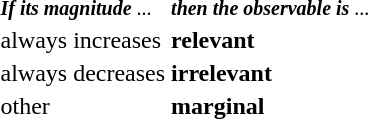<table style="margin-left:3em;">
<tr>
<td><small><strong><em>If its magnitude</em></strong> ... </small></td>
<td><small><strong><em>then the observable is</em></strong> ...</small></td>
</tr>
<tr>
<td>always increases</td>
<td><strong>relevant</strong></td>
</tr>
<tr>
<td>always decreases</td>
<td><strong>irrelevant</strong></td>
</tr>
<tr>
<td>other</td>
<td><strong>marginal</strong></td>
</tr>
</table>
